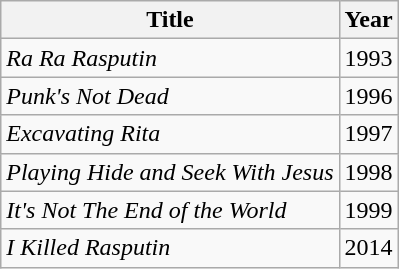<table class="wikitable">
<tr>
<th>Title</th>
<th>Year</th>
</tr>
<tr>
<td><em>Ra Ra Rasputin</em></td>
<td>1993</td>
</tr>
<tr>
<td><em>Punk's Not Dead</em></td>
<td>1996</td>
</tr>
<tr>
<td><em>Excavating Rita</em></td>
<td>1997</td>
</tr>
<tr>
<td><em>Playing Hide and Seek With Jesus</em></td>
<td>1998</td>
</tr>
<tr>
<td><em>It's Not The End of the World</em></td>
<td>1999</td>
</tr>
<tr>
<td><em>I Killed Rasputin</em></td>
<td>2014</td>
</tr>
</table>
